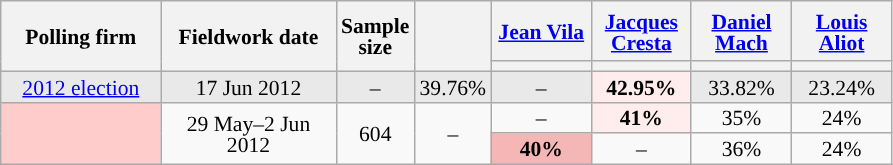<table class="wikitable sortable" style="text-align:center;font-size:90%;line-height:14px;">
<tr style="height:40px;">
<th style="width:100px;" rowspan="2">Polling firm</th>
<th style="width:110px;" rowspan="2">Fieldwork date</th>
<th style="width:35px;" rowspan="2">Sample<br>size</th>
<th style="width:30px;" rowspan="2"></th>
<th class="unsortable" style="width:60px;"><a href='#'>Jean Vila</a><br></th>
<th class="unsortable" style="width:60px;"><a href='#'>Jacques Cresta</a><br></th>
<th class="unsortable" style="width:60px;"><a href='#'>Daniel Mach</a><br></th>
<th class="unsortable" style="width:60px;"><a href='#'>Louis Aliot</a><br></th>
</tr>
<tr>
<th style="background:"></th>
<th style="background:"></th>
<th style="background:"></th>
<th style="background:"></th>
</tr>
<tr style="background:#E9E9E9;">
<td><a href='#'>2012 election</a></td>
<td data-sort-value="2012-06-17">17 Jun 2012</td>
<td>–</td>
<td>39.76%</td>
<td>–</td>
<td style="background:#FFEDED;"><strong>42.95%</strong></td>
<td>33.82%</td>
<td>23.24%</td>
</tr>
<tr>
<td rowspan="2" style="background:#FFCCCC;"></td>
<td rowspan="2" data-sort-value="2012-06-02">29 May–2 Jun 2012</td>
<td rowspan="2">604</td>
<td rowspan="2">–</td>
<td>–</td>
<td style="background:#FFEDED;"><strong>41%</strong></td>
<td>35%</td>
<td>24%</td>
</tr>
<tr>
<td style="background:#F5B6B6;"><strong>40%</strong></td>
<td>–</td>
<td>36%</td>
<td>24%</td>
</tr>
</table>
